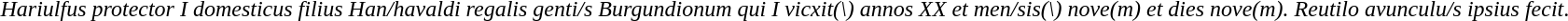<table>
<tr>
<td valign="top"><br><em>Hariulfus protector I domesticus filius Han/havaldi regalis genti/s Burgundionum qui I vicxit(\) annos XX et men/sis(\) nove(m) et dies nove(m). Reutilo avunculu/s ipsius fecit</em>.</td>
<td valign="top"><br> </td>
<td valign="top"></td>
</tr>
</table>
